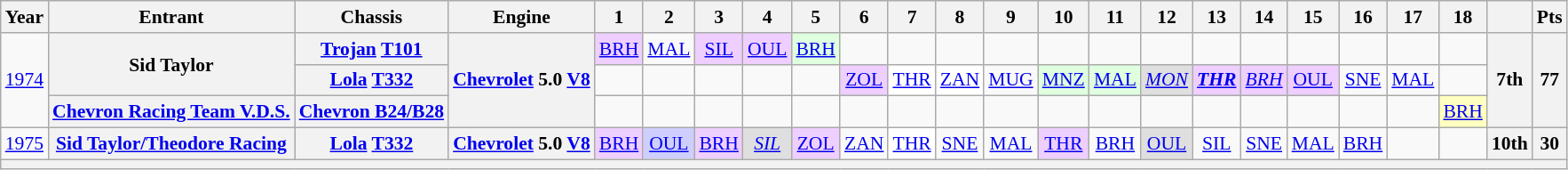<table class="wikitable" style="text-align:center; font-size:90%">
<tr>
<th>Year</th>
<th>Entrant</th>
<th>Chassis</th>
<th>Engine</th>
<th>1</th>
<th>2</th>
<th>3</th>
<th>4</th>
<th>5</th>
<th>6</th>
<th>7</th>
<th>8</th>
<th>9</th>
<th>10</th>
<th>11</th>
<th>12</th>
<th>13</th>
<th>14</th>
<th>15</th>
<th>16</th>
<th>17</th>
<th>18</th>
<th></th>
<th>Pts</th>
</tr>
<tr>
<td rowspan=3><a href='#'>1974</a></td>
<th rowspan=2>Sid Taylor</th>
<th><a href='#'>Trojan</a> <a href='#'>T101</a></th>
<th rowspan=3><a href='#'>Chevrolet</a> 5.0 <a href='#'>V8</a></th>
<td style="background:#EFCFFF;"><a href='#'>BRH</a><br></td>
<td><a href='#'>MAL</a></td>
<td style="background:#EFCFFF;"><a href='#'>SIL</a><br></td>
<td style="background:#EFCFFF;"><a href='#'>OUL</a><br></td>
<td style="background:#DFFFDF;"><a href='#'>BRH</a><br></td>
<td></td>
<td></td>
<td></td>
<td></td>
<td></td>
<td></td>
<td></td>
<td></td>
<td></td>
<td></td>
<td></td>
<td></td>
<td></td>
<th rowspan=3>7th</th>
<th rowspan=3>77</th>
</tr>
<tr>
<th><a href='#'>Lola</a> <a href='#'>T332</a></th>
<td></td>
<td></td>
<td></td>
<td></td>
<td></td>
<td style="background:#EFCFFF;"><a href='#'>ZOL</a><br></td>
<td style="background:#FFFFFF;"><a href='#'>THR</a><br></td>
<td style="background:#FFFFFF;"><a href='#'>ZAN</a><br></td>
<td><a href='#'>MUG</a></td>
<td style="background:#DFFFDF;"><a href='#'>MNZ</a><br></td>
<td style="background:#DFFFDF;"><a href='#'>MAL</a><br></td>
<td style="background:#DFDFDF;"><em><a href='#'>MON</a></em><br></td>
<td style="background:#EFCFFF;"><strong><em><a href='#'>THR</a></em></strong><br></td>
<td style="background:#EFCFFF;"><em><a href='#'>BRH</a></em><br></td>
<td style="background:#EFCFFF;"><a href='#'>OUL</a><br></td>
<td><a href='#'>SNE</a></td>
<td><a href='#'>MAL</a></td>
<td></td>
</tr>
<tr>
<th><a href='#'>Chevron Racing Team V.D.S.</a></th>
<th><a href='#'>Chevron B24/B28</a></th>
<td></td>
<td></td>
<td></td>
<td></td>
<td></td>
<td></td>
<td></td>
<td></td>
<td></td>
<td></td>
<td></td>
<td></td>
<td></td>
<td></td>
<td></td>
<td></td>
<td></td>
<td style="background:#FFFFBF;"><a href='#'>BRH</a><br></td>
</tr>
<tr>
<td><a href='#'>1975</a></td>
<th><a href='#'>Sid Taylor/Theodore Racing</a></th>
<th><a href='#'>Lola</a> <a href='#'>T332</a></th>
<th><a href='#'>Chevrolet</a> 5.0 <a href='#'>V8</a></th>
<td style="background:#EFCFFF;"><a href='#'>BRH</a><br></td>
<td style="background:#CFCFFF;"><a href='#'>OUL</a><br></td>
<td style="background:#EFCFFF;"><a href='#'>BRH</a><br></td>
<td style="background:#DFDFDF;"><em><a href='#'>SIL</a></em><br></td>
<td style="background:#EFCFFF;"><a href='#'>ZOL</a><br></td>
<td><a href='#'>ZAN</a></td>
<td style="background:#FFFFFF;"><a href='#'>THR</a><br></td>
<td><a href='#'>SNE</a></td>
<td><a href='#'>MAL</a></td>
<td style="background:#EFCFFF;"><a href='#'>THR</a><br></td>
<td><a href='#'>BRH</a></td>
<td style="background:#DFDFDF;"><a href='#'>OUL</a><br></td>
<td><a href='#'>SIL</a></td>
<td><a href='#'>SNE</a></td>
<td><a href='#'>MAL</a></td>
<td><a href='#'>BRH</a></td>
<td></td>
<td></td>
<th>10th</th>
<th>30</th>
</tr>
<tr>
<th colspan="24"></th>
</tr>
</table>
